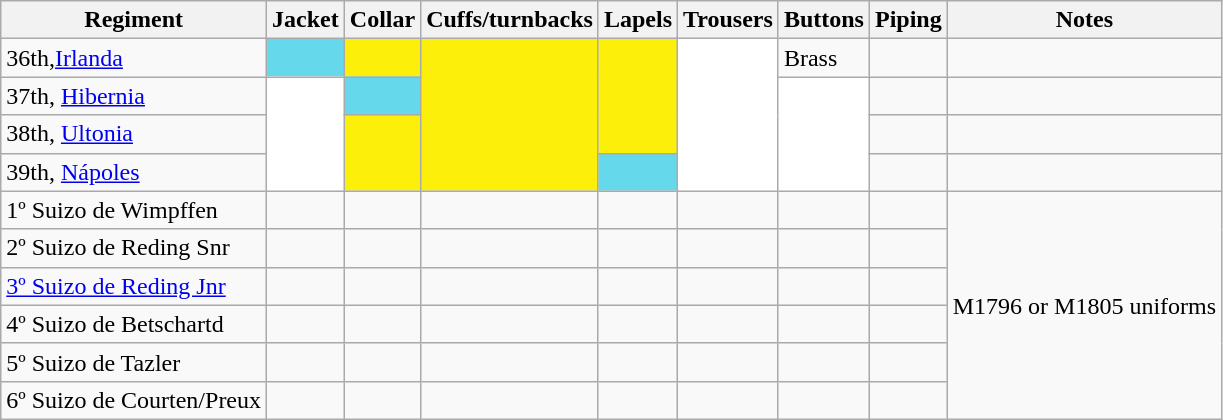<table class="wikitable sortable">
<tr>
<th>Regiment</th>
<th>Jacket</th>
<th>Collar</th>
<th>Cuffs/turnbacks</th>
<th>Lapels</th>
<th>Trousers</th>
<th>Buttons</th>
<th>Piping</th>
<th>Notes</th>
</tr>
<tr>
<td>36th,<a href='#'>Irlanda</a></td>
<td style="background:#65d9eb;"></td>
<td style="background:#fcf00a;"></td>
<td rowspan="4" style="background:#fcf00a;"></td>
<td rowspan="3" style="background:#fcf00a;"></td>
<td rowspan="4" style="background:#fff;"></td>
<td>Brass</td>
<td></td>
<td></td>
</tr>
<tr>
<td>37th, <a href='#'>Hibernia</a></td>
<td rowspan="3" style="background:#fff;"></td>
<td style="background:#65d9eb;"></td>
<td rowspan="3" style="background:#fff;"></td>
<td></td>
<td></td>
</tr>
<tr>
<td>38th, <a href='#'>Ultonia</a></td>
<td rowspan="2" style="background:#fcf00a;"></td>
<td></td>
<td></td>
</tr>
<tr>
<td>39th, <a href='#'>Nápoles</a></td>
<td style="background:#65d9eb;"></td>
<td></td>
<td></td>
</tr>
<tr>
<td>1º Suizo de Wimpffen</td>
<td></td>
<td></td>
<td></td>
<td></td>
<td></td>
<td></td>
<td></td>
<td rowspan="6">M1796 or M1805 uniforms</td>
</tr>
<tr>
<td>2º Suizo de Reding Snr</td>
<td></td>
<td></td>
<td></td>
<td></td>
<td></td>
<td></td>
<td></td>
</tr>
<tr>
<td><a href='#'>3º Suizo de Reding Jnr</a></td>
<td></td>
<td></td>
<td></td>
<td></td>
<td></td>
<td></td>
<td></td>
</tr>
<tr>
<td>4º Suizo de Betschartd</td>
<td></td>
<td></td>
<td></td>
<td></td>
<td></td>
<td></td>
<td></td>
</tr>
<tr>
<td>5º Suizo de Tazler</td>
<td></td>
<td></td>
<td></td>
<td></td>
<td></td>
<td></td>
<td></td>
</tr>
<tr>
<td>6º Suizo de Courten/Preux</td>
<td></td>
<td></td>
<td></td>
<td></td>
<td></td>
<td></td>
<td></td>
</tr>
</table>
